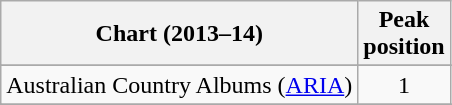<table class="wikitable sortable">
<tr>
<th>Chart (2013–14)</th>
<th>Peak<br>position</th>
</tr>
<tr>
</tr>
<tr>
<td>Australian Country Albums (<a href='#'>ARIA</a>)</td>
<td align=center>1</td>
</tr>
<tr>
</tr>
<tr>
</tr>
<tr>
</tr>
<tr>
</tr>
<tr>
</tr>
</table>
